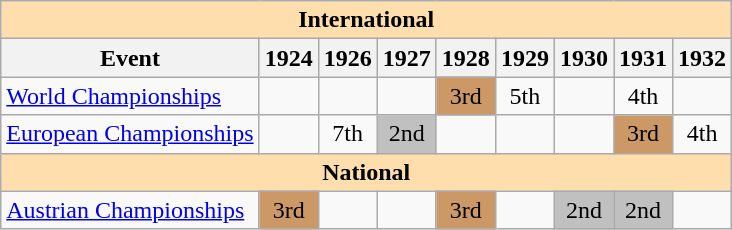<table class="wikitable" style="text-align:center">
<tr>
<th style="background-color: #ffdead; " colspan=9 align=center>International</th>
</tr>
<tr>
<th>Event</th>
<th>1924</th>
<th>1926</th>
<th>1927</th>
<th>1928</th>
<th>1929</th>
<th>1930</th>
<th>1931</th>
<th>1932</th>
</tr>
<tr>
<td align=left><a href='#'>World Championships</a></td>
<td></td>
<td></td>
<td></td>
<td bgcolor=cc9966>3rd</td>
<td>5th</td>
<td></td>
<td>4th</td>
<td></td>
</tr>
<tr>
<td align=left><a href='#'>European Championships</a></td>
<td></td>
<td>7th</td>
<td bgcolor=silver>2nd</td>
<td></td>
<td></td>
<td></td>
<td bgcolor=cc9966>3rd</td>
<td>4th</td>
</tr>
<tr>
<th style="background-color: #ffdead; " colspan=9 align=center>National</th>
</tr>
<tr>
<td align=left><a href='#'>Austrian Championships</a></td>
<td bgcolor=cc9966>3rd</td>
<td></td>
<td></td>
<td bgcolor=cc9966>3rd</td>
<td></td>
<td bgcolor=silver>2nd</td>
<td bgcolor=silver>2nd</td>
<td></td>
</tr>
</table>
